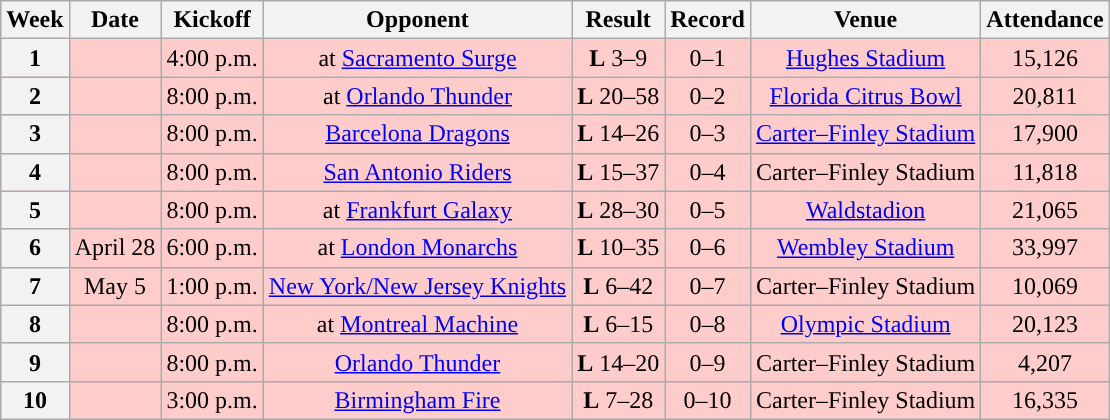<table class="wikitable" style="text-align:center">
<tr>
<th>Week</th>
<th>Date</th>
<th>Kickoff</th>
<th>Opponent</th>
<th>Result</th>
<th>Record</th>
<th>Venue</th>
<th>Attendance</th>
</tr>
<tr style="background:#fcc">
<th>1</th>
<td></td>
<td>4:00 p.m.</td>
<td>at <a href='#'>Sacramento Surge</a></td>
<td><strong>L</strong> 3–9</td>
<td>0–1</td>
<td><a href='#'>Hughes Stadium</a></td>
<td>15,126</td>
</tr>
<tr style="background:#fcc">
<th>2</th>
<td></td>
<td>8:00 p.m.</td>
<td>at <a href='#'>Orlando Thunder</a></td>
<td><strong>L</strong> 20–58</td>
<td>0–2</td>
<td><a href='#'>Florida Citrus Bowl</a></td>
<td>20,811</td>
</tr>
<tr style="background:#fcc">
<th>3</th>
<td></td>
<td>8:00 p.m.</td>
<td><a href='#'>Barcelona Dragons</a></td>
<td><strong>L</strong> 14–26</td>
<td>0–3</td>
<td><a href='#'>Carter–Finley Stadium</a></td>
<td>17,900</td>
</tr>
<tr style="background:#fcc">
<th>4</th>
<td></td>
<td>8:00 p.m.</td>
<td><a href='#'>San Antonio Riders</a></td>
<td><strong>L</strong> 15–37</td>
<td>0–4</td>
<td>Carter–Finley Stadium</td>
<td>11,818</td>
</tr>
<tr style="background:#fcc">
<th>5</th>
<td></td>
<td>8:00 p.m.</td>
<td>at <a href='#'>Frankfurt Galaxy</a></td>
<td><strong>L</strong> 28–30</td>
<td>0–5</td>
<td><a href='#'>Waldstadion</a></td>
<td>21,065</td>
</tr>
<tr style="background:#fcc">
<th>6</th>
<td>April 28</td>
<td>6:00 p.m.</td>
<td>at <a href='#'>London Monarchs</a></td>
<td><strong>L</strong> 10–35</td>
<td>0–6</td>
<td><a href='#'>Wembley Stadium</a></td>
<td>33,997</td>
</tr>
<tr style="background:#fcc">
<th>7</th>
<td>May 5</td>
<td>1:00 p.m.</td>
<td><a href='#'>New York/New Jersey Knights</a></td>
<td><strong>L</strong> 6–42</td>
<td>0–7</td>
<td>Carter–Finley Stadium</td>
<td>10,069</td>
</tr>
<tr style="background:#fcc">
<th>8</th>
<td></td>
<td>8:00 p.m.</td>
<td>at <a href='#'>Montreal Machine</a></td>
<td><strong>L</strong> 6–15</td>
<td>0–8</td>
<td><a href='#'>Olympic Stadium</a></td>
<td>20,123</td>
</tr>
<tr style="background:#fcc">
<th>9</th>
<td></td>
<td>8:00 p.m.</td>
<td><a href='#'>Orlando Thunder</a></td>
<td><strong>L</strong> 14–20</td>
<td>0–9</td>
<td>Carter–Finley Stadium</td>
<td>4,207</td>
</tr>
<tr style="background:#fcc">
<th>10</th>
<td></td>
<td>3:00 p.m.</td>
<td><a href='#'>Birmingham Fire</a></td>
<td><strong>L</strong> 7–28</td>
<td>0–10</td>
<td>Carter–Finley Stadium</td>
<td>16,335</td>
</tr>
</table>
